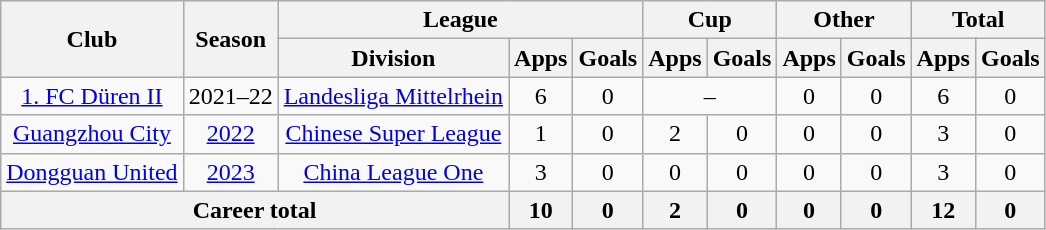<table class=wikitable style=text-align:center>
<tr>
<th rowspan="2">Club</th>
<th rowspan="2">Season</th>
<th colspan="3">League</th>
<th colspan="2">Cup</th>
<th colspan="2">Other</th>
<th colspan="2">Total</th>
</tr>
<tr>
<th>Division</th>
<th>Apps</th>
<th>Goals</th>
<th>Apps</th>
<th>Goals</th>
<th>Apps</th>
<th>Goals</th>
<th>Apps</th>
<th>Goals</th>
</tr>
<tr>
<td><a href='#'>1. FC Düren II</a></td>
<td>2021–22</td>
<td><a href='#'>Landesliga Mittelrhein</a></td>
<td>6</td>
<td>0</td>
<td colspan="2">–</td>
<td>0</td>
<td>0</td>
<td>6</td>
<td>0</td>
</tr>
<tr>
<td><a href='#'>Guangzhou City</a></td>
<td><a href='#'>2022</a></td>
<td><a href='#'>Chinese Super League</a></td>
<td>1</td>
<td>0</td>
<td>2</td>
<td>0</td>
<td>0</td>
<td>0</td>
<td>3</td>
<td>0</td>
</tr>
<tr>
<td><a href='#'>Dongguan United</a></td>
<td><a href='#'>2023</a></td>
<td><a href='#'>China League One</a></td>
<td>3</td>
<td>0</td>
<td>0</td>
<td>0</td>
<td>0</td>
<td>0</td>
<td>3</td>
<td>0</td>
</tr>
<tr>
<th colspan=3>Career total</th>
<th>10</th>
<th>0</th>
<th>2</th>
<th>0</th>
<th>0</th>
<th>0</th>
<th>12</th>
<th>0</th>
</tr>
</table>
